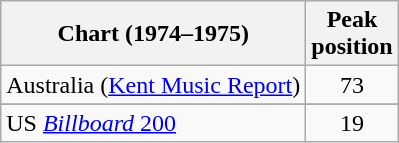<table class="wikitable">
<tr>
<th>Chart (1974–1975)</th>
<th>Peak<br>position</th>
</tr>
<tr>
<td>Australia (<a href='#'>Kent Music Report</a>)</td>
<td align="center">73</td>
</tr>
<tr>
</tr>
<tr>
<td>US <a href='#'><em>Billboard</em> 200</a></td>
<td align="center">19</td>
</tr>
</table>
